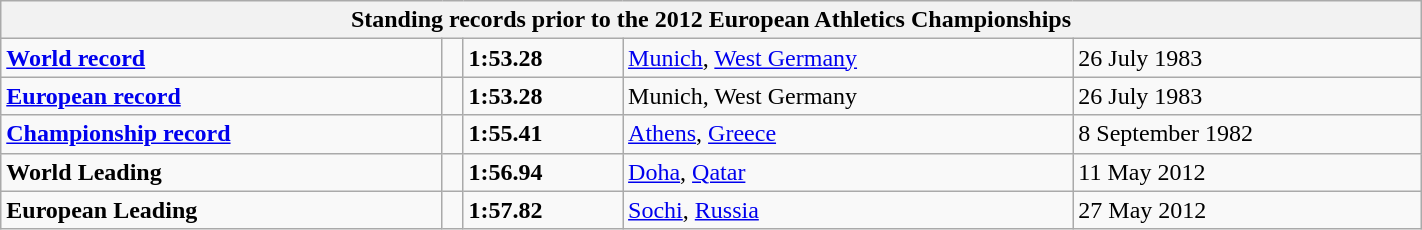<table class="wikitable" width=75%>
<tr>
<th colspan="5">Standing records prior to the 2012 European Athletics Championships</th>
</tr>
<tr>
<td><strong><a href='#'>World record</a></strong></td>
<td></td>
<td><strong>1:53.28</strong></td>
<td><a href='#'>Munich</a>, <a href='#'>West Germany</a></td>
<td>26 July 1983</td>
</tr>
<tr>
<td><strong><a href='#'>European record</a></strong></td>
<td></td>
<td><strong>1:53.28</strong></td>
<td>Munich, West Germany</td>
<td>26 July 1983</td>
</tr>
<tr>
<td><strong><a href='#'>Championship record</a></strong></td>
<td></td>
<td><strong>1:55.41</strong></td>
<td><a href='#'>Athens</a>, <a href='#'>Greece</a></td>
<td>8 September 1982</td>
</tr>
<tr>
<td><strong>World Leading</strong></td>
<td></td>
<td><strong>1:56.94</strong></td>
<td><a href='#'>Doha</a>, <a href='#'>Qatar</a></td>
<td>11 May 2012</td>
</tr>
<tr>
<td><strong>European Leading</strong></td>
<td></td>
<td><strong>1:57.82</strong></td>
<td><a href='#'>Sochi</a>, <a href='#'>Russia</a></td>
<td>27 May 2012</td>
</tr>
</table>
